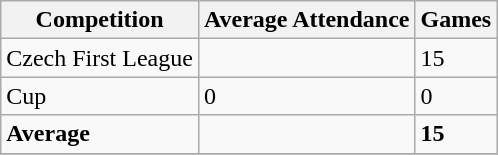<table class="wikitable"  class= style="text-align:center; border:1px #aaa solid; font-size:95%">
<tr>
<th>Competition</th>
<th>Average Attendance</th>
<th>Games</th>
</tr>
<tr>
<td>Czech First League</td>
<td></td>
<td>15</td>
</tr>
<tr>
<td>Cup</td>
<td>0</td>
<td>0</td>
</tr>
<tr>
<td><strong>Average</strong></td>
<td><strong></strong></td>
<td><strong>15</strong></td>
</tr>
<tr>
</tr>
</table>
